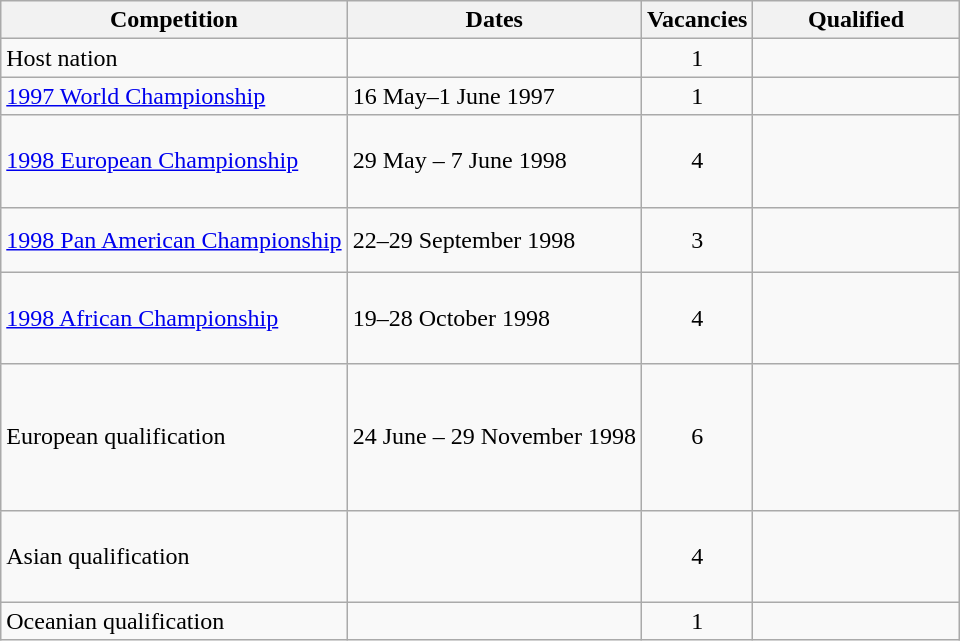<table class="wikitable">
<tr>
<th>Competition</th>
<th>Dates</th>
<th>Vacancies</th>
<th width="130px">Qualified</th>
</tr>
<tr>
<td>Host nation</td>
<td></td>
<td style="text-align:center;">1</td>
<td></td>
</tr>
<tr>
<td><a href='#'>1997 World Championship</a></td>
<td>16 May–1 June 1997</td>
<td style="text-align:center;">1</td>
<td></td>
</tr>
<tr>
<td><a href='#'>1998 European Championship</a></td>
<td>29 May – 7 June 1998</td>
<td style="text-align:center;">4</td>
<td><br><br><br></td>
</tr>
<tr>
<td><a href='#'>1998 Pan American Championship</a></td>
<td>22–29 September 1998</td>
<td style="text-align:center;">3</td>
<td><br><br></td>
</tr>
<tr>
<td><a href='#'>1998 African Championship</a></td>
<td>19–28 October 1998</td>
<td style="text-align:center;">4</td>
<td><br><br><br></td>
</tr>
<tr>
<td>European qualification</td>
<td>24 June – 29 November 1998</td>
<td style="text-align:center;">6</td>
<td><br><br><br><br><br></td>
</tr>
<tr>
<td>Asian qualification</td>
<td></td>
<td style="text-align:center;">4</td>
<td><br><br><br></td>
</tr>
<tr>
<td>Oceanian qualification</td>
<td></td>
<td style="text-align:center;">1</td>
<td></td>
</tr>
</table>
